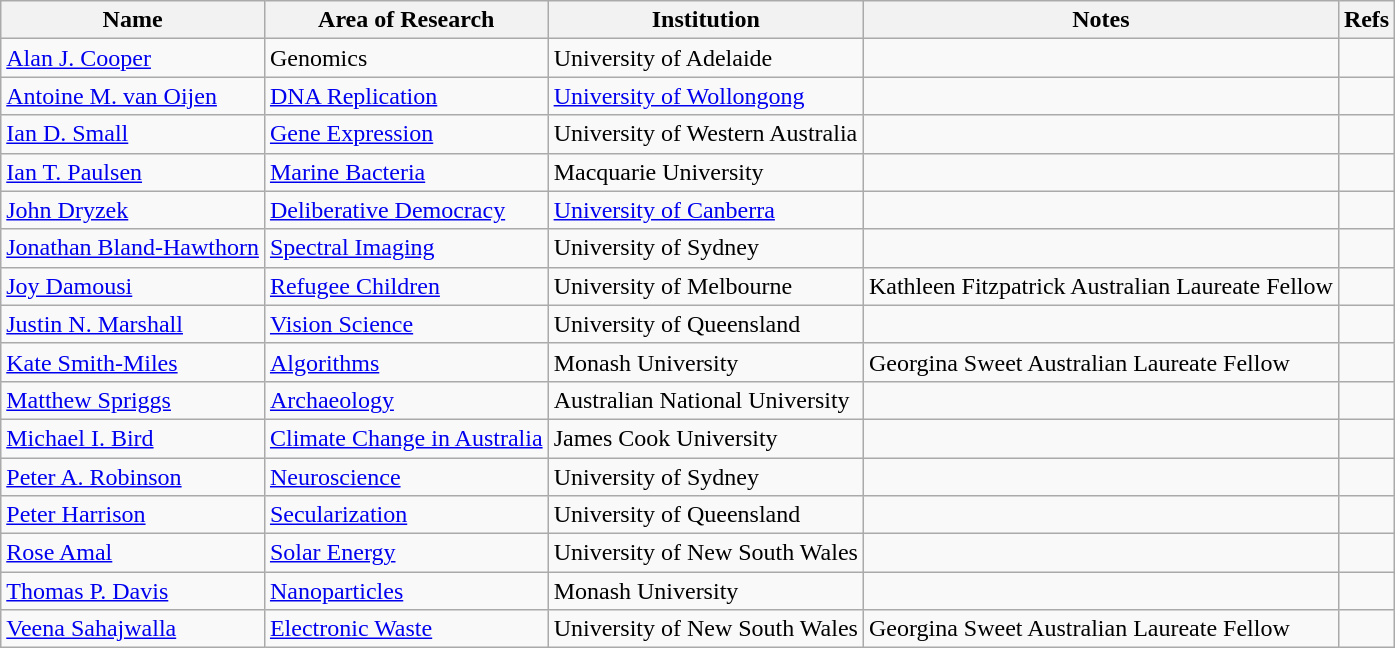<table class="wikitable">
<tr>
<th>Name</th>
<th>Area of Research</th>
<th>Institution</th>
<th>Notes</th>
<th>Refs</th>
</tr>
<tr>
<td><a href='#'>Alan J. Cooper</a></td>
<td>Genomics</td>
<td>University of Adelaide</td>
<td></td>
<td></td>
</tr>
<tr>
<td><a href='#'>Antoine M. van Oijen</a></td>
<td><a href='#'>DNA Replication</a></td>
<td><a href='#'>University of Wollongong</a></td>
<td></td>
<td></td>
</tr>
<tr>
<td><a href='#'>Ian D. Small</a></td>
<td><a href='#'>Gene Expression</a></td>
<td>University of Western Australia</td>
<td></td>
<td></td>
</tr>
<tr>
<td><a href='#'>Ian T. Paulsen</a></td>
<td><a href='#'>Marine Bacteria</a></td>
<td>Macquarie University</td>
<td></td>
<td></td>
</tr>
<tr>
<td><a href='#'>John Dryzek</a></td>
<td><a href='#'>Deliberative Democracy</a></td>
<td><a href='#'>University of Canberra</a></td>
<td></td>
<td></td>
</tr>
<tr>
<td><a href='#'>Jonathan Bland-Hawthorn</a></td>
<td><a href='#'>Spectral Imaging</a></td>
<td>University of Sydney</td>
<td></td>
<td></td>
</tr>
<tr>
<td><a href='#'>Joy Damousi</a></td>
<td><a href='#'>Refugee Children</a></td>
<td>University of Melbourne</td>
<td>Kathleen Fitzpatrick Australian Laureate Fellow</td>
<td></td>
</tr>
<tr>
<td><a href='#'>Justin N. Marshall</a></td>
<td><a href='#'>Vision Science</a></td>
<td>University of Queensland</td>
<td></td>
<td></td>
</tr>
<tr>
<td><a href='#'>Kate Smith-Miles</a></td>
<td><a href='#'>Algorithms</a></td>
<td>Monash University</td>
<td>Georgina Sweet Australian Laureate Fellow</td>
<td></td>
</tr>
<tr>
<td><a href='#'>Matthew Spriggs</a></td>
<td><a href='#'>Archaeology</a></td>
<td>Australian National University</td>
<td></td>
<td></td>
</tr>
<tr>
<td><a href='#'>Michael I. Bird</a></td>
<td><a href='#'>Climate Change in Australia</a></td>
<td>James Cook University</td>
<td></td>
<td></td>
</tr>
<tr>
<td><a href='#'>Peter A. Robinson</a></td>
<td><a href='#'>Neuroscience</a></td>
<td>University of Sydney</td>
<td></td>
<td></td>
</tr>
<tr>
<td><a href='#'>Peter Harrison</a></td>
<td><a href='#'>Secularization</a></td>
<td>University of Queensland</td>
<td></td>
<td></td>
</tr>
<tr>
<td><a href='#'>Rose Amal</a></td>
<td><a href='#'>Solar Energy</a></td>
<td>University of New South Wales</td>
<td></td>
<td></td>
</tr>
<tr>
<td><a href='#'>Thomas P. Davis</a></td>
<td><a href='#'>Nanoparticles</a></td>
<td>Monash University</td>
<td></td>
<td></td>
</tr>
<tr>
<td><a href='#'>Veena Sahajwalla</a></td>
<td><a href='#'>Electronic Waste</a></td>
<td>University of New South Wales</td>
<td>Georgina Sweet Australian Laureate Fellow</td>
<td></td>
</tr>
</table>
